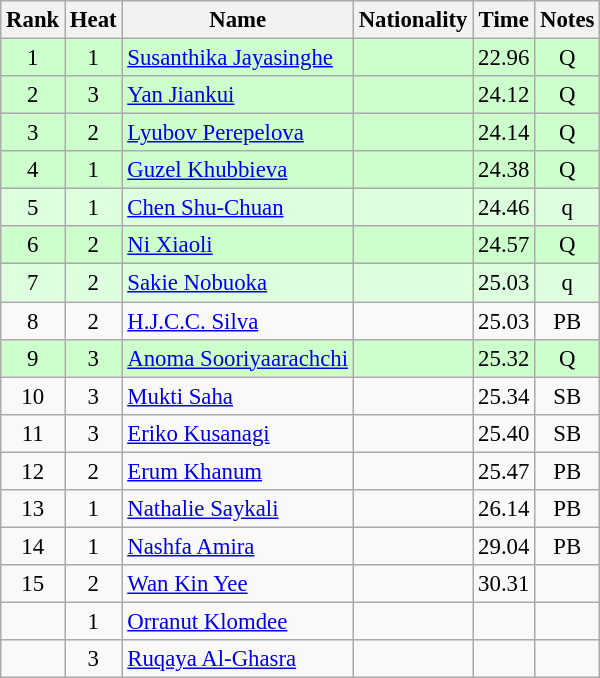<table class="wikitable sortable" style="text-align:center; font-size:95%">
<tr>
<th>Rank</th>
<th>Heat</th>
<th>Name</th>
<th>Nationality</th>
<th>Time</th>
<th>Notes</th>
</tr>
<tr bgcolor=ccffcc>
<td>1</td>
<td>1</td>
<td align=left><a href='#'>Susanthika Jayasinghe</a></td>
<td align=left></td>
<td>22.96</td>
<td>Q</td>
</tr>
<tr bgcolor=ccffcc>
<td>2</td>
<td>3</td>
<td align=left><a href='#'>Yan Jiankui</a></td>
<td align=left></td>
<td>24.12</td>
<td>Q</td>
</tr>
<tr bgcolor=ccffcc>
<td>3</td>
<td>2</td>
<td align=left><a href='#'>Lyubov Perepelova</a></td>
<td align=left></td>
<td>24.14</td>
<td>Q</td>
</tr>
<tr bgcolor=ccffcc>
<td>4</td>
<td>1</td>
<td align=left><a href='#'>Guzel Khubbieva</a></td>
<td align=left></td>
<td>24.38</td>
<td>Q</td>
</tr>
<tr bgcolor=ddffdd>
<td>5</td>
<td>1</td>
<td align=left><a href='#'>Chen Shu-Chuan</a></td>
<td align=left></td>
<td>24.46</td>
<td>q</td>
</tr>
<tr bgcolor=ccffcc>
<td>6</td>
<td>2</td>
<td align=left><a href='#'>Ni Xiaoli</a></td>
<td align=left></td>
<td>24.57</td>
<td>Q</td>
</tr>
<tr bgcolor=ddffdd>
<td>7</td>
<td>2</td>
<td align=left><a href='#'>Sakie Nobuoka</a></td>
<td align=left></td>
<td>25.03</td>
<td>q</td>
</tr>
<tr>
<td>8</td>
<td>2</td>
<td align=left><a href='#'>H.J.C.C. Silva</a></td>
<td align=left></td>
<td>25.03</td>
<td>PB</td>
</tr>
<tr bgcolor=ccffcc>
<td>9</td>
<td>3</td>
<td align=left><a href='#'>Anoma Sooriyaarachchi</a></td>
<td align=left></td>
<td>25.32</td>
<td>Q</td>
</tr>
<tr>
<td>10</td>
<td>3</td>
<td align=left><a href='#'>Mukti Saha</a></td>
<td align=left></td>
<td>25.34</td>
<td>SB</td>
</tr>
<tr>
<td>11</td>
<td>3</td>
<td align=left><a href='#'>Eriko Kusanagi</a></td>
<td align=left></td>
<td>25.40</td>
<td>SB</td>
</tr>
<tr>
<td>12</td>
<td>2</td>
<td align=left><a href='#'>Erum Khanum</a></td>
<td align=left></td>
<td>25.47</td>
<td>PB</td>
</tr>
<tr>
<td>13</td>
<td>1</td>
<td align=left><a href='#'>Nathalie Saykali</a></td>
<td align=left></td>
<td>26.14</td>
<td>PB</td>
</tr>
<tr>
<td>14</td>
<td>1</td>
<td align=left><a href='#'>Nashfa Amira</a></td>
<td align=left></td>
<td>29.04</td>
<td>PB</td>
</tr>
<tr>
<td>15</td>
<td>2</td>
<td align=left><a href='#'>Wan Kin Yee</a></td>
<td align=left></td>
<td>30.31</td>
<td></td>
</tr>
<tr>
<td></td>
<td>1</td>
<td align=left><a href='#'>Orranut Klomdee</a></td>
<td align=left></td>
<td></td>
<td></td>
</tr>
<tr>
<td></td>
<td>3</td>
<td align=left><a href='#'>Ruqaya Al-Ghasra</a></td>
<td align=left></td>
<td></td>
<td></td>
</tr>
</table>
